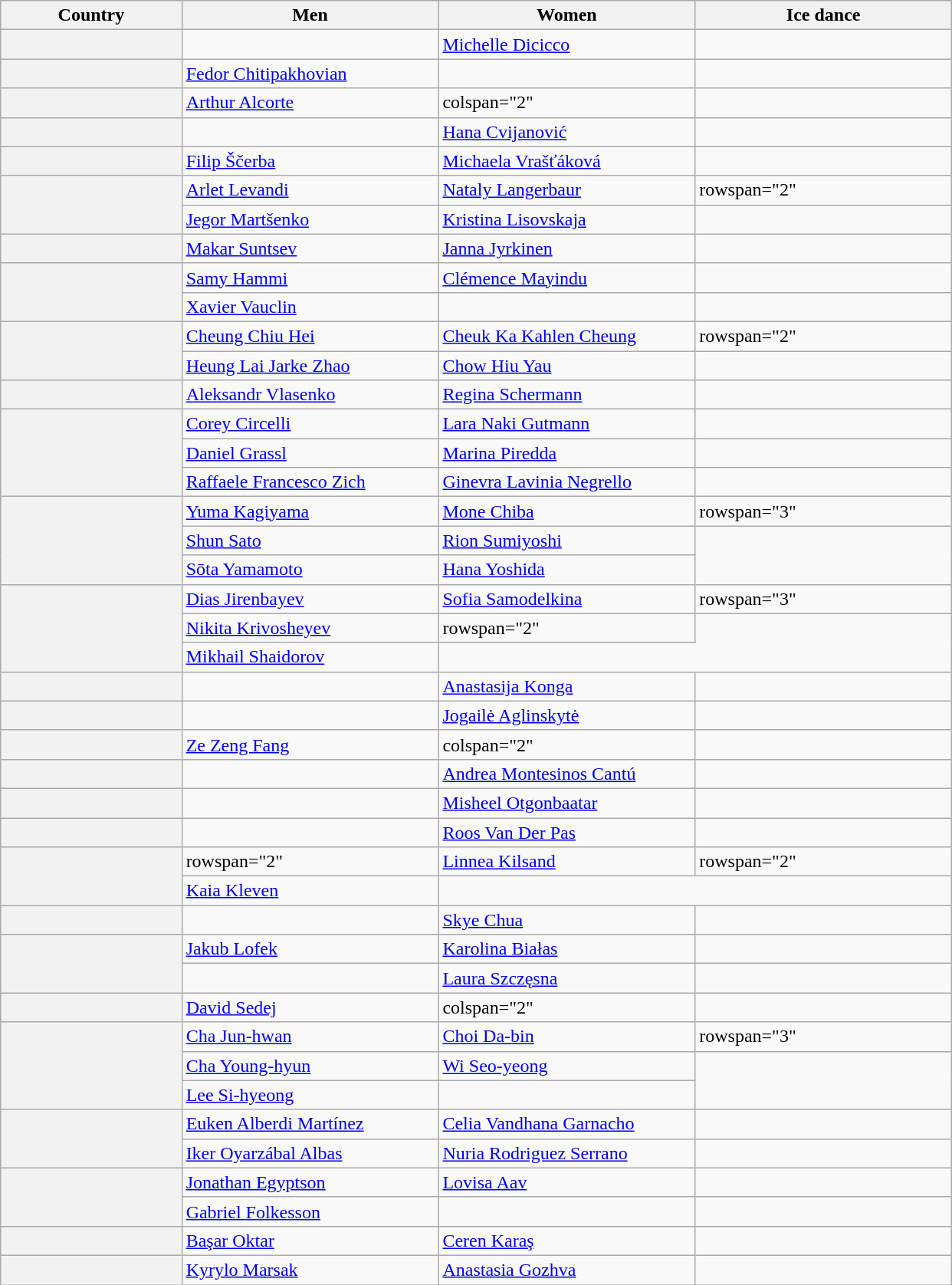<table class="wikitable sortable" style="text-align:left width:100%">
<tr>
<th scope="col" style="width:15%">Country</th>
<th scope="col" style="width:21.25%">Men</th>
<th scope="col" style="width:21.25%">Women</th>
<th scope="col" style="width:21.25%">Ice dance</th>
</tr>
<tr>
<th scope="row" style="text-align:left"></th>
<td></td>
<td><a href='#'>Michelle Dicicco</a></td>
<td></td>
</tr>
<tr>
<th scope="row" style="text-align:left"></th>
<td><a href='#'>Fedor Chitipakhovian</a></td>
<td></td>
<td></td>
</tr>
<tr>
<th scope="row" style="text-align:left"></th>
<td><a href='#'>Arthur Alcorte</a></td>
<td>colspan="2" </td>
</tr>
<tr>
<th scope="row" style="text-align:left"></th>
<td></td>
<td><a href='#'>Hana Cvijanović</a></td>
<td></td>
</tr>
<tr>
<th scope="row" style="text-align:left"></th>
<td><a href='#'>Filip Ščerba</a></td>
<td><a href='#'>Michaela Vrašťáková</a></td>
<td></td>
</tr>
<tr>
<th rowspan="2" scope="row" style="text-align:left"></th>
<td><a href='#'>Arlet Levandi</a></td>
<td><a href='#'>Nataly Langerbaur</a></td>
<td>rowspan="2" </td>
</tr>
<tr>
<td><a href='#'>Jegor Martšenko</a></td>
<td><a href='#'>Kristina Lisovskaja</a></td>
</tr>
<tr>
<th scope="row" style="text-align:left"></th>
<td><a href='#'>Makar Suntsev</a></td>
<td><a href='#'>Janna Jyrkinen</a></td>
<td></td>
</tr>
<tr>
<th rowspan="2" scope="row" style="text-align:left"></th>
<td><a href='#'>Samy Hammi</a></td>
<td><a href='#'>Clémence Mayindu</a></td>
<td></td>
</tr>
<tr>
<td><a href='#'>Xavier Vauclin</a></td>
<td></td>
<td></td>
</tr>
<tr>
<th rowspan="2" scope="row" style="text-align:left"></th>
<td><a href='#'>Cheung Chiu Hei</a></td>
<td><a href='#'>Cheuk Ka Kahlen Cheung</a></td>
<td>rowspan="2" </td>
</tr>
<tr>
<td><a href='#'>Heung Lai Jarke Zhao</a></td>
<td><a href='#'>Chow Hiu Yau</a></td>
</tr>
<tr>
<th scope="row" style="text-align:left"></th>
<td><a href='#'>Aleksandr Vlasenko</a></td>
<td><a href='#'>Regina Schermann</a></td>
<td></td>
</tr>
<tr>
<th rowspan="3" scope="row" style="text-align:left"></th>
<td><a href='#'>Corey Circelli</a></td>
<td><a href='#'>Lara Naki Gutmann</a></td>
<td></td>
</tr>
<tr>
<td><a href='#'>Daniel Grassl</a></td>
<td><a href='#'>Marina Piredda</a></td>
<td></td>
</tr>
<tr>
<td><a href='#'>Raffaele Francesco Zich</a></td>
<td><a href='#'>Ginevra Lavinia Negrello</a></td>
<td></td>
</tr>
<tr>
<th rowspan="3" scope="row" style="text-align:left"></th>
<td><a href='#'>Yuma Kagiyama</a></td>
<td><a href='#'>Mone Chiba</a></td>
<td>rowspan="3" </td>
</tr>
<tr>
<td><a href='#'>Shun Sato</a></td>
<td><a href='#'>Rion Sumiyoshi</a></td>
</tr>
<tr>
<td><a href='#'>Sōta Yamamoto</a></td>
<td><a href='#'>Hana Yoshida</a></td>
</tr>
<tr>
<th rowspan="3" scope="row" style="text-align:left"></th>
<td><a href='#'>Dias Jirenbayev</a></td>
<td><a href='#'>Sofia Samodelkina</a></td>
<td>rowspan="3" </td>
</tr>
<tr>
<td><a href='#'>Nikita Krivosheyev</a></td>
<td>rowspan="2" </td>
</tr>
<tr>
<td><a href='#'>Mikhail Shaidorov</a></td>
</tr>
<tr>
<th scope="row" style="text-align:left"></th>
<td></td>
<td><a href='#'>Anastasija Konga</a></td>
<td></td>
</tr>
<tr>
<th scope="row" style="text-align:left"></th>
<td></td>
<td><a href='#'>Jogailė Aglinskytė</a></td>
<td></td>
</tr>
<tr>
<th scope="row" style="text-align:left"></th>
<td><a href='#'>Ze Zeng Fang</a></td>
<td>colspan="2" </td>
</tr>
<tr>
<th scope="row" style="text-align:left"></th>
<td></td>
<td><a href='#'>Andrea Montesinos Cantú</a></td>
<td></td>
</tr>
<tr>
<th scope="row" style="text-align:left"></th>
<td></td>
<td><a href='#'>Misheel Otgonbaatar</a></td>
<td></td>
</tr>
<tr>
<th scope="row" style="text-align:left"></th>
<td></td>
<td><a href='#'>Roos Van Der Pas</a></td>
<td></td>
</tr>
<tr>
<th rowspan="2" scope="row" style="text-align:left"></th>
<td>rowspan="2" </td>
<td><a href='#'>Linnea Kilsand</a></td>
<td>rowspan="2" </td>
</tr>
<tr>
<td><a href='#'>Kaia Kleven</a></td>
</tr>
<tr>
<th scope="row" style="text-align:left"></th>
<td></td>
<td><a href='#'>Skye Chua</a></td>
<td></td>
</tr>
<tr>
<th rowspan="2" scope="row" style="text-align:left"></th>
<td><a href='#'>Jakub Lofek</a></td>
<td><a href='#'>Karolina Białas</a></td>
<td></td>
</tr>
<tr>
<td></td>
<td><a href='#'>Laura Szczęsna</a></td>
<td></td>
</tr>
<tr>
<th scope="row" style="text-align:left"></th>
<td><a href='#'>David Sedej</a></td>
<td>colspan="2" </td>
</tr>
<tr>
<th rowspan="3" scope="row" style="text-align:left"></th>
<td><a href='#'>Cha Jun-hwan</a></td>
<td><a href='#'>Choi Da-bin</a></td>
<td>rowspan="3" </td>
</tr>
<tr>
<td><a href='#'>Cha Young-hyun</a></td>
<td><a href='#'>Wi Seo-yeong</a></td>
</tr>
<tr>
<td><a href='#'>Lee Si-hyeong</a></td>
<td></td>
</tr>
<tr>
<th rowspan="2" scope="row" style="text-align:left"></th>
<td><a href='#'>Euken Alberdi Martínez</a></td>
<td><a href='#'>Celia Vandhana Garnacho</a></td>
<td></td>
</tr>
<tr>
<td><a href='#'>Iker Oyarzábal Albas</a></td>
<td><a href='#'>Nuria Rodriguez Serrano</a></td>
<td></td>
</tr>
<tr>
<th rowspan="2" scope="row" style="text-align:left"></th>
<td><a href='#'>Jonathan Egyptson</a></td>
<td><a href='#'>Lovisa Aav</a></td>
<td></td>
</tr>
<tr>
<td><a href='#'>Gabriel Folkesson</a></td>
<td></td>
<td></td>
</tr>
<tr>
<th scope="row" style="text-align:left"></th>
<td><a href='#'>Başar Oktar</a></td>
<td><a href='#'>Ceren Karaş</a></td>
<td></td>
</tr>
<tr>
<th scope="row" style="text-align:left"></th>
<td><a href='#'>Kyrylo Marsak</a></td>
<td><a href='#'>Anastasia Gozhva</a></td>
<td></td>
</tr>
</table>
